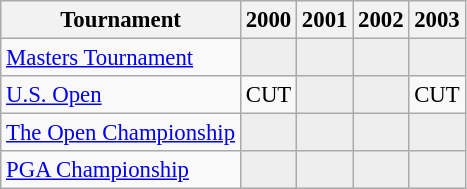<table class="wikitable" style="font-size:95%;text-align:center;">
<tr>
<th>Tournament</th>
<th>2000</th>
<th>2001</th>
<th>2002</th>
<th>2003</th>
</tr>
<tr>
<td align=left><a href='#'>Masters Tournament</a></td>
<td style="background:#eeeeee;"></td>
<td style="background:#eeeeee;"></td>
<td style="background:#eeeeee;"></td>
<td style="background:#eeeeee;"></td>
</tr>
<tr>
<td align=left><a href='#'>U.S. Open</a></td>
<td>CUT</td>
<td style="background:#eeeeee;"></td>
<td style="background:#eeeeee;"></td>
<td>CUT</td>
</tr>
<tr>
<td align=left><a href='#'>The Open Championship</a></td>
<td style="background:#eeeeee;"></td>
<td style="background:#eeeeee;"></td>
<td style="background:#eeeeee;"></td>
<td style="background:#eeeeee;"></td>
</tr>
<tr>
<td align=left><a href='#'>PGA Championship</a></td>
<td style="background:#eeeeee;"></td>
<td style="background:#eeeeee;"></td>
<td style="background:#eeeeee;"></td>
<td style="background:#eeeeee;"></td>
</tr>
</table>
